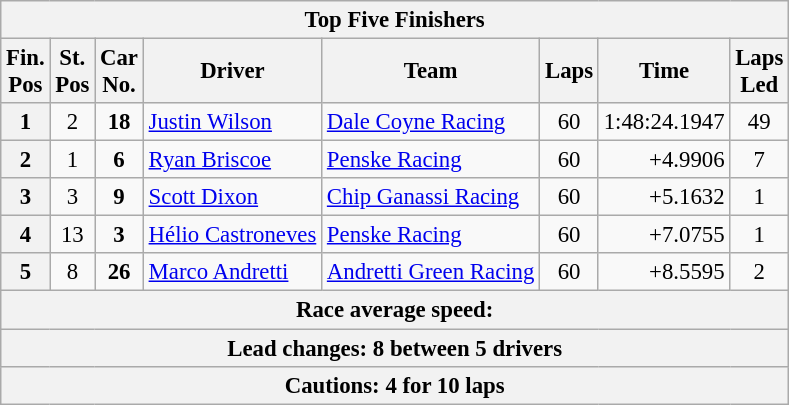<table class="wikitable" style="font-size:95%;text-align:center">
<tr>
<th colspan=9>Top Five Finishers</th>
</tr>
<tr>
<th>Fin.<br>Pos</th>
<th>St.<br>Pos</th>
<th>Car<br>No.</th>
<th>Driver</th>
<th>Team</th>
<th>Laps</th>
<th>Time</th>
<th>Laps<br>Led</th>
</tr>
<tr>
<th>1</th>
<td>2</td>
<td><strong>18</strong></td>
<td style="text-align:left"> <a href='#'>Justin Wilson</a></td>
<td style="text-align:left"><a href='#'>Dale Coyne Racing</a></td>
<td>60</td>
<td align=right>1:48:24.1947</td>
<td>49</td>
</tr>
<tr>
<th>2</th>
<td>1</td>
<td><strong>6</strong></td>
<td style="text-align:left"> <a href='#'>Ryan Briscoe</a></td>
<td style="text-align:left"><a href='#'>Penske Racing</a></td>
<td>60</td>
<td align=right>+4.9906</td>
<td>7</td>
</tr>
<tr>
<th>3</th>
<td>3</td>
<td><strong>9</strong></td>
<td style="text-align:left"> <a href='#'>Scott Dixon</a></td>
<td style="text-align:left"><a href='#'>Chip Ganassi Racing</a></td>
<td>60</td>
<td align=right>+5.1632</td>
<td>1</td>
</tr>
<tr>
<th>4</th>
<td>13</td>
<td><strong>3</strong></td>
<td style="text-align:left"> <a href='#'>Hélio Castroneves</a></td>
<td style="text-align:left"><a href='#'>Penske Racing</a></td>
<td>60</td>
<td align=right>+7.0755</td>
<td>1</td>
</tr>
<tr>
<th>5</th>
<td>8</td>
<td><strong>26</strong></td>
<td style="text-align:left"> <a href='#'>Marco Andretti</a></td>
<td style="text-align:left"><a href='#'>Andretti Green Racing</a></td>
<td>60</td>
<td align=right>+8.5595</td>
<td>2</td>
</tr>
<tr>
<th colspan=9>Race average speed: </th>
</tr>
<tr>
<th colspan=9>Lead changes: 8 between 5 drivers</th>
</tr>
<tr>
<th colspan=9>Cautions: 4 for 10 laps</th>
</tr>
</table>
